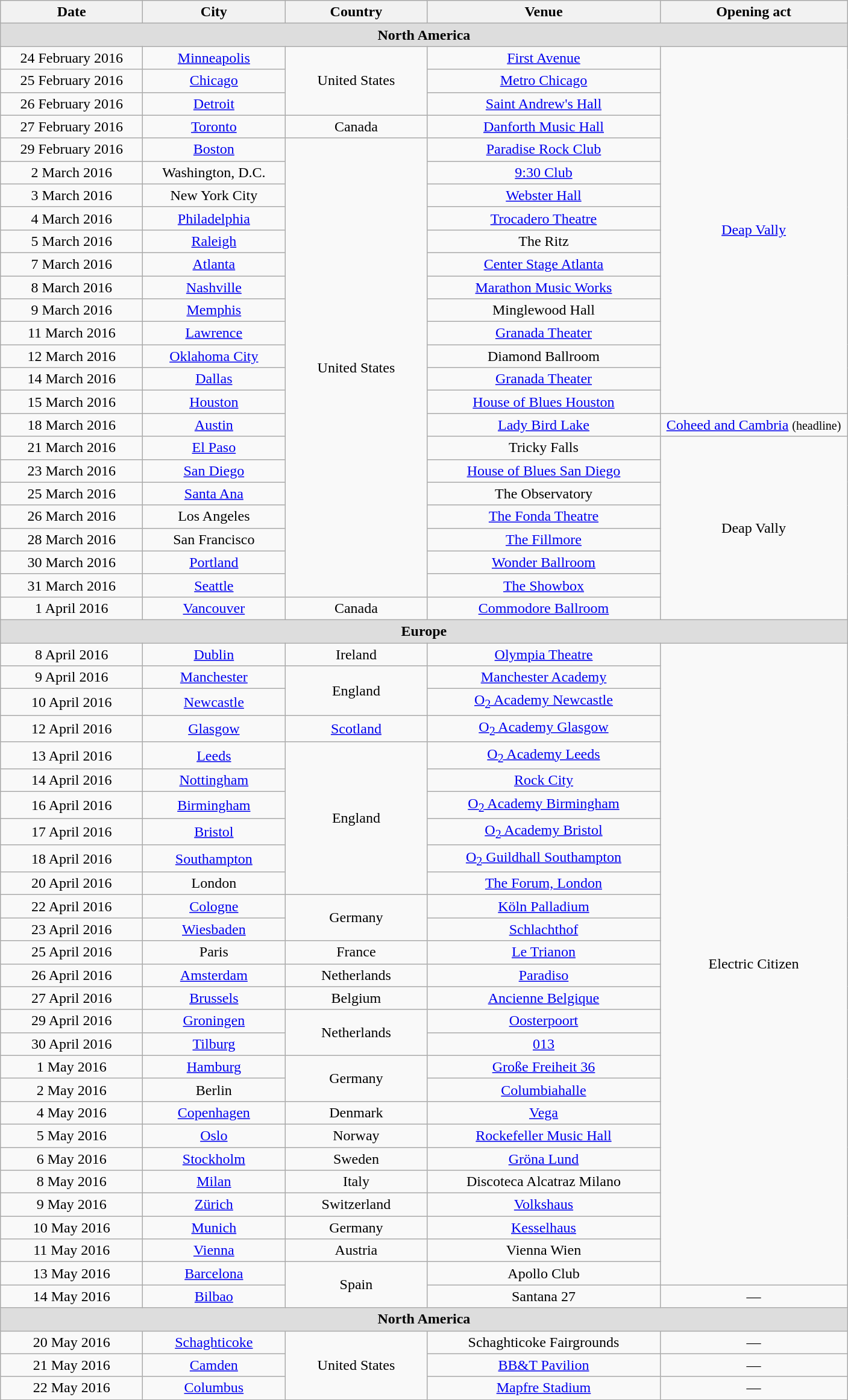<table class="wikitable" style="text-align:center;">
<tr>
<th width="150">Date</th>
<th width="150">City</th>
<th width="150">Country</th>
<th width="250">Venue</th>
<th width="200">Opening act</th>
</tr>
<tr>
<td colspan="6" style="background:#ddd;"><strong>North America</strong></td>
</tr>
<tr>
<td>24 February 2016</td>
<td><a href='#'>Minneapolis</a></td>
<td rowspan="3">United States</td>
<td><a href='#'>First Avenue</a></td>
<td rowspan="16"><a href='#'>Deap Vally</a></td>
</tr>
<tr>
<td>25 February 2016</td>
<td><a href='#'>Chicago</a></td>
<td><a href='#'>Metro Chicago</a></td>
</tr>
<tr>
<td>26 February 2016</td>
<td><a href='#'>Detroit</a></td>
<td><a href='#'>Saint Andrew's Hall</a></td>
</tr>
<tr>
<td>27 February 2016</td>
<td><a href='#'>Toronto</a></td>
<td>Canada</td>
<td><a href='#'>Danforth Music Hall</a></td>
</tr>
<tr>
<td>29 February 2016</td>
<td><a href='#'>Boston</a></td>
<td rowspan="20">United States</td>
<td><a href='#'>Paradise Rock Club</a></td>
</tr>
<tr>
<td>2 March 2016</td>
<td>Washington, D.C.</td>
<td><a href='#'>9:30 Club</a></td>
</tr>
<tr>
<td>3 March 2016</td>
<td>New York City</td>
<td><a href='#'>Webster Hall</a></td>
</tr>
<tr>
<td>4 March 2016</td>
<td><a href='#'>Philadelphia</a></td>
<td><a href='#'>Trocadero Theatre</a></td>
</tr>
<tr>
<td>5 March 2016</td>
<td><a href='#'>Raleigh</a></td>
<td>The Ritz</td>
</tr>
<tr>
<td>7 March 2016</td>
<td><a href='#'>Atlanta</a></td>
<td><a href='#'>Center Stage Atlanta</a></td>
</tr>
<tr>
<td>8 March 2016</td>
<td><a href='#'>Nashville</a></td>
<td><a href='#'>Marathon Music Works</a></td>
</tr>
<tr>
<td>9 March 2016</td>
<td><a href='#'>Memphis</a></td>
<td>Minglewood Hall</td>
</tr>
<tr>
<td>11 March 2016</td>
<td><a href='#'>Lawrence</a></td>
<td><a href='#'>Granada Theater</a></td>
</tr>
<tr>
<td>12 March 2016</td>
<td><a href='#'>Oklahoma City</a></td>
<td>Diamond Ballroom</td>
</tr>
<tr>
<td>14 March 2016</td>
<td><a href='#'>Dallas</a></td>
<td><a href='#'>Granada Theater</a></td>
</tr>
<tr>
<td>15 March 2016</td>
<td><a href='#'>Houston</a></td>
<td><a href='#'>House of Blues Houston</a></td>
</tr>
<tr>
<td>18 March 2016</td>
<td><a href='#'>Austin</a></td>
<td><a href='#'>Lady Bird Lake</a></td>
<td><a href='#'>Coheed and Cambria</a> <small>(headline)</small></td>
</tr>
<tr>
<td>21 March 2016</td>
<td><a href='#'>El Paso</a></td>
<td>Tricky Falls</td>
<td rowspan="8">Deap Vally</td>
</tr>
<tr>
<td>23 March 2016</td>
<td><a href='#'>San Diego</a></td>
<td><a href='#'>House of Blues San Diego</a></td>
</tr>
<tr>
<td>25 March 2016</td>
<td><a href='#'>Santa Ana</a></td>
<td>The Observatory</td>
</tr>
<tr>
<td>26 March 2016</td>
<td>Los Angeles</td>
<td><a href='#'>The Fonda Theatre</a></td>
</tr>
<tr>
<td>28 March 2016</td>
<td>San Francisco</td>
<td><a href='#'>The Fillmore</a></td>
</tr>
<tr>
<td>30 March 2016</td>
<td><a href='#'>Portland</a></td>
<td><a href='#'>Wonder Ballroom</a></td>
</tr>
<tr>
<td>31 March 2016</td>
<td><a href='#'>Seattle</a></td>
<td><a href='#'>The Showbox</a></td>
</tr>
<tr>
<td>1 April 2016</td>
<td><a href='#'>Vancouver</a></td>
<td>Canada</td>
<td><a href='#'>Commodore Ballroom</a></td>
</tr>
<tr>
<td colspan="6" style="background:#ddd;"><strong>Europe</strong></td>
</tr>
<tr>
<td>8 April 2016</td>
<td><a href='#'>Dublin</a></td>
<td>Ireland</td>
<td><a href='#'>Olympia Theatre</a></td>
<td rowspan="27">Electric Citizen</td>
</tr>
<tr>
<td>9 April 2016</td>
<td><a href='#'>Manchester</a></td>
<td rowspan="2">England</td>
<td><a href='#'>Manchester Academy</a></td>
</tr>
<tr>
<td>10 April 2016</td>
<td><a href='#'>Newcastle</a></td>
<td><a href='#'>O<sub>2</sub> Academy Newcastle</a></td>
</tr>
<tr>
<td>12 April 2016</td>
<td><a href='#'>Glasgow</a></td>
<td><a href='#'>Scotland</a></td>
<td><a href='#'>O<sub>2</sub> Academy Glasgow</a></td>
</tr>
<tr>
<td>13 April 2016</td>
<td><a href='#'>Leeds</a></td>
<td rowspan="6">England</td>
<td><a href='#'>O<sub>2</sub> Academy Leeds</a></td>
</tr>
<tr>
<td>14 April 2016</td>
<td><a href='#'>Nottingham</a></td>
<td><a href='#'>Rock City</a></td>
</tr>
<tr>
<td>16 April 2016</td>
<td><a href='#'>Birmingham</a></td>
<td><a href='#'>O<sub>2</sub> Academy Birmingham</a></td>
</tr>
<tr>
<td>17 April 2016</td>
<td><a href='#'>Bristol</a></td>
<td><a href='#'>O<sub>2</sub> Academy Bristol</a></td>
</tr>
<tr>
<td>18 April 2016</td>
<td><a href='#'>Southampton</a></td>
<td><a href='#'>O<sub>2</sub> Guildhall Southampton</a></td>
</tr>
<tr>
<td>20 April 2016</td>
<td>London</td>
<td><a href='#'>The Forum, London</a></td>
</tr>
<tr>
<td>22 April 2016</td>
<td><a href='#'>Cologne</a></td>
<td rowspan="2">Germany</td>
<td><a href='#'>Köln Palladium</a></td>
</tr>
<tr>
<td>23 April 2016</td>
<td><a href='#'>Wiesbaden</a></td>
<td><a href='#'>Schlachthof</a></td>
</tr>
<tr>
<td>25 April 2016</td>
<td>Paris</td>
<td>France</td>
<td><a href='#'>Le Trianon</a></td>
</tr>
<tr>
<td>26 April 2016</td>
<td><a href='#'>Amsterdam</a></td>
<td>Netherlands</td>
<td><a href='#'>Paradiso</a></td>
</tr>
<tr>
<td>27 April 2016</td>
<td><a href='#'>Brussels</a></td>
<td>Belgium</td>
<td><a href='#'>Ancienne Belgique</a></td>
</tr>
<tr>
<td>29 April 2016</td>
<td><a href='#'>Groningen</a></td>
<td rowspan="2">Netherlands</td>
<td><a href='#'>Oosterpoort</a></td>
</tr>
<tr>
<td>30 April 2016</td>
<td><a href='#'>Tilburg</a></td>
<td><a href='#'>013</a></td>
</tr>
<tr>
<td>1 May 2016</td>
<td><a href='#'>Hamburg</a></td>
<td rowspan="2">Germany</td>
<td><a href='#'>Große Freiheit 36</a></td>
</tr>
<tr>
<td>2 May 2016</td>
<td>Berlin</td>
<td><a href='#'>Columbiahalle</a></td>
</tr>
<tr>
<td>4 May 2016</td>
<td><a href='#'>Copenhagen</a></td>
<td>Denmark</td>
<td><a href='#'>Vega</a></td>
</tr>
<tr>
<td>5 May 2016</td>
<td><a href='#'>Oslo</a></td>
<td>Norway</td>
<td><a href='#'>Rockefeller Music Hall</a></td>
</tr>
<tr>
<td>6 May 2016</td>
<td><a href='#'>Stockholm</a></td>
<td>Sweden</td>
<td><a href='#'>Gröna Lund</a></td>
</tr>
<tr>
<td>8 May 2016</td>
<td><a href='#'>Milan</a></td>
<td>Italy</td>
<td>Discoteca Alcatraz Milano</td>
</tr>
<tr>
<td>9 May 2016</td>
<td><a href='#'>Zürich</a></td>
<td>Switzerland</td>
<td><a href='#'>Volkshaus</a></td>
</tr>
<tr>
<td>10 May 2016</td>
<td><a href='#'>Munich</a></td>
<td>Germany</td>
<td><a href='#'>Kesselhaus</a></td>
</tr>
<tr>
<td>11 May 2016</td>
<td><a href='#'>Vienna</a></td>
<td>Austria</td>
<td>Vienna Wien</td>
</tr>
<tr>
<td>13 May 2016</td>
<td><a href='#'>Barcelona</a></td>
<td rowspan="2">Spain</td>
<td>Apollo Club</td>
</tr>
<tr>
<td>14 May 2016</td>
<td><a href='#'>Bilbao</a></td>
<td>Santana 27</td>
<td>—</td>
</tr>
<tr>
<td colspan="6" style="background:#ddd;"><strong>North America</strong></td>
</tr>
<tr>
<td>20 May 2016</td>
<td><a href='#'>Schaghticoke</a></td>
<td rowspan="3">United States</td>
<td>Schaghticoke Fairgrounds</td>
<td>—</td>
</tr>
<tr>
<td>21 May 2016</td>
<td><a href='#'>Camden</a></td>
<td><a href='#'>BB&T Pavilion</a></td>
<td>—</td>
</tr>
<tr>
<td>22 May 2016</td>
<td><a href='#'>Columbus</a></td>
<td><a href='#'>Mapfre Stadium</a></td>
<td>—</td>
</tr>
</table>
